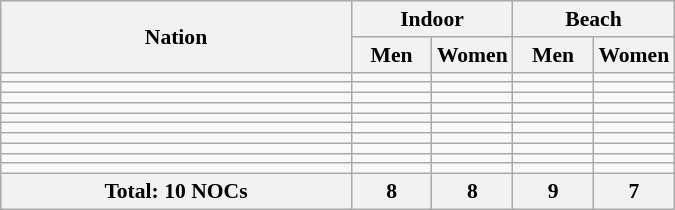<table class="wikitable sortable" width=450 style="text-align:center; font-size:90%">
<tr>
<th rowspan="2">Nation</th>
<th width="94" colspan="2">Indoor</th>
<th width="94" colspan="2">Beach</th>
</tr>
<tr>
<th width="47">Men</th>
<th width="47">Women</th>
<th width="47">Men</th>
<th width="47">Women</th>
</tr>
<tr>
<td style="text-align:left;"></td>
<td></td>
<td></td>
<td></td>
<td></td>
</tr>
<tr>
<td style="text-align:left;"></td>
<td></td>
<td></td>
<td></td>
<td></td>
</tr>
<tr>
<td style="text-align:left;"></td>
<td></td>
<td></td>
<td></td>
<td></td>
</tr>
<tr>
<td style="text-align:left;"></td>
<td></td>
<td></td>
<td></td>
<td></td>
</tr>
<tr>
<td style="text-align:left;"></td>
<td></td>
<td></td>
<td></td>
<td></td>
</tr>
<tr>
<td style="text-align:left;"></td>
<td></td>
<td></td>
<td></td>
<td></td>
</tr>
<tr>
<td style="text-align:left;"></td>
<td></td>
<td></td>
<td></td>
<td></td>
</tr>
<tr>
<td style="text-align:left;"></td>
<td></td>
<td></td>
<td></td>
<td></td>
</tr>
<tr>
<td style="text-align:left;"></td>
<td></td>
<td></td>
<td></td>
<td></td>
</tr>
<tr>
<td style="text-align:left;"></td>
<td></td>
<td></td>
<td></td>
<td></td>
</tr>
<tr>
<th>Total: 10 NOCs</th>
<th>8</th>
<th>8</th>
<th>9</th>
<th>7</th>
</tr>
</table>
